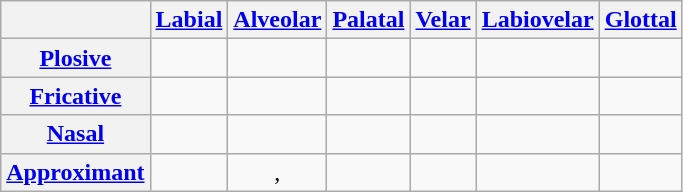<table class="wikitable" style="text-align:center">
<tr>
<th></th>
<th><a href='#'>Labial</a></th>
<th><a href='#'>Alveolar</a></th>
<th><a href='#'>Palatal</a></th>
<th><a href='#'>Velar</a></th>
<th><a href='#'>Labiovelar</a></th>
<th><a href='#'>Glottal</a></th>
</tr>
<tr>
<th><a href='#'>Plosive</a></th>
<td> </td>
<td> </td>
<td> </td>
<td> </td>
<td> </td>
<td></td>
</tr>
<tr>
<th><a href='#'>Fricative</a></th>
<td> </td>
<td> </td>
<td></td>
<td></td>
<td></td>
<td></td>
</tr>
<tr>
<th><a href='#'>Nasal</a></th>
<td></td>
<td></td>
<td></td>
<td></td>
<td></td>
<td></td>
</tr>
<tr>
<th><a href='#'>Approximant</a></th>
<td></td>
<td>, </td>
<td></td>
<td></td>
<td></td>
<td></td>
</tr>
</table>
